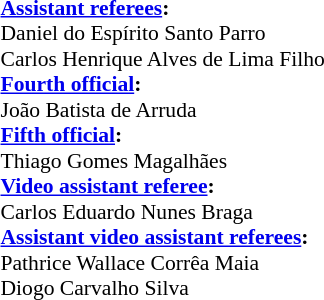<table width=50% style="font-size: 90%">
<tr>
<td><br><strong><a href='#'>Assistant referees</a>:</strong>
<br>Daniel do Espírito Santo Parro
<br>Carlos Henrique Alves de Lima Filho
<br><strong><a href='#'>Fourth official</a>:</strong>
<br>João Batista de Arruda
<br><strong><a href='#'>Fifth official</a>:</strong>
<br>Thiago Gomes Magalhães
<br><strong><a href='#'>Video assistant referee</a>:</strong>
<br>Carlos Eduardo Nunes Braga
<br><strong><a href='#'>Assistant video assistant referees</a>:</strong>
<br>Pathrice Wallace Corrêa Maia
<br>Diogo Carvalho Silva</td>
</tr>
</table>
